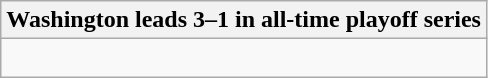<table class="wikitable collapsible collapsed">
<tr>
<th>Washington leads 3–1 in all-time playoff series</th>
</tr>
<tr>
<td><br>


</td>
</tr>
</table>
